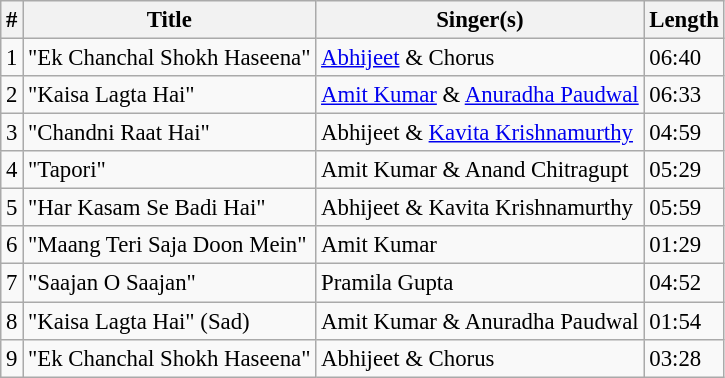<table class="wikitable" style="font-size:95%;">
<tr>
<th>#</th>
<th>Title</th>
<th>Singer(s)</th>
<th>Length</th>
</tr>
<tr>
<td>1</td>
<td>"Ek Chanchal Shokh Haseena"</td>
<td><a href='#'>Abhijeet</a> & Chorus</td>
<td>06:40</td>
</tr>
<tr>
<td>2</td>
<td>"Kaisa Lagta Hai"</td>
<td><a href='#'>Amit Kumar</a> & <a href='#'>Anuradha Paudwal</a></td>
<td>06:33</td>
</tr>
<tr>
<td>3</td>
<td>"Chandni Raat Hai"</td>
<td>Abhijeet & <a href='#'>Kavita Krishnamurthy</a></td>
<td>04:59</td>
</tr>
<tr>
<td>4</td>
<td>"Tapori"</td>
<td>Amit Kumar & Anand Chitragupt</td>
<td>05:29</td>
</tr>
<tr>
<td>5</td>
<td>"Har Kasam Se Badi Hai"</td>
<td>Abhijeet & Kavita Krishnamurthy</td>
<td>05:59</td>
</tr>
<tr>
<td>6</td>
<td>"Maang Teri Saja Doon Mein"</td>
<td>Amit Kumar</td>
<td>01:29</td>
</tr>
<tr>
<td>7</td>
<td>"Saajan O Saajan"</td>
<td>Pramila Gupta</td>
<td>04:52</td>
</tr>
<tr>
<td>8</td>
<td>"Kaisa Lagta Hai" (Sad)</td>
<td>Amit Kumar & Anuradha Paudwal</td>
<td>01:54</td>
</tr>
<tr>
<td>9</td>
<td>"Ek Chanchal Shokh Haseena"</td>
<td>Abhijeet & Chorus</td>
<td>03:28</td>
</tr>
</table>
